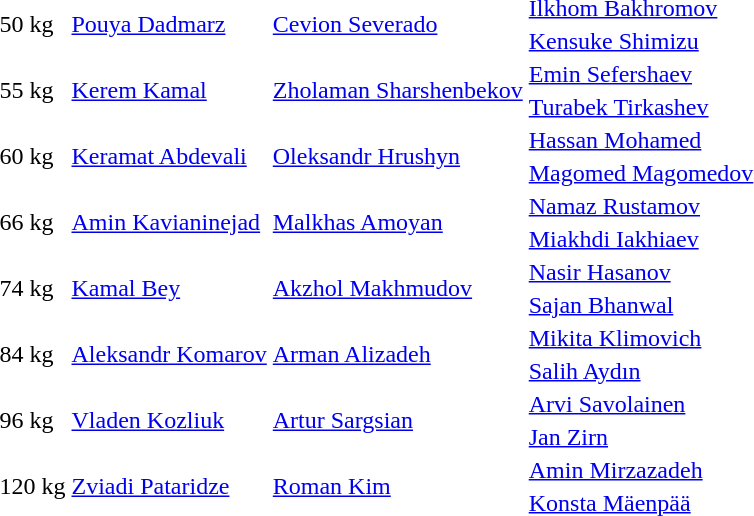<table>
<tr>
<td rowspan=2>50 kg</td>
<td rowspan=2> <a href='#'>Pouya Dadmarz</a></td>
<td rowspan=2> <a href='#'>Cevion Severado</a></td>
<td> <a href='#'>Ilkhom Bakhromov</a></td>
</tr>
<tr>
<td> <a href='#'>Kensuke Shimizu</a></td>
</tr>
<tr>
<td rowspan=2>55 kg</td>
<td rowspan=2> <a href='#'>Kerem Kamal</a></td>
<td rowspan=2> <a href='#'>Zholaman Sharshenbekov</a></td>
<td> <a href='#'>Emin Sefershaev</a></td>
</tr>
<tr>
<td> <a href='#'>Turabek Tirkashev</a></td>
</tr>
<tr>
<td rowspan=2>60 kg</td>
<td rowspan=2> <a href='#'>Keramat Abdevali</a></td>
<td rowspan=2> <a href='#'>Oleksandr Hrushyn</a></td>
<td> <a href='#'>Hassan Mohamed</a></td>
</tr>
<tr>
<td> <a href='#'>Magomed Magomedov</a></td>
</tr>
<tr>
<td rowspan=2>66 kg</td>
<td rowspan=2> <a href='#'>Amin Kavianinejad</a></td>
<td rowspan=2> <a href='#'>Malkhas Amoyan</a></td>
<td> <a href='#'>Namaz Rustamov</a></td>
</tr>
<tr>
<td> <a href='#'>Miakhdi Iakhiaev</a></td>
</tr>
<tr>
<td rowspan=2>74 kg</td>
<td rowspan=2> <a href='#'>Kamal Bey</a></td>
<td rowspan=2> <a href='#'>Akzhol Makhmudov</a></td>
<td> <a href='#'>Nasir Hasanov</a></td>
</tr>
<tr>
<td> <a href='#'>Sajan Bhanwal</a></td>
</tr>
<tr>
<td rowspan=2>84 kg</td>
<td rowspan=2> <a href='#'>Aleksandr Komarov</a></td>
<td rowspan=2> <a href='#'>Arman Alizadeh</a></td>
<td> <a href='#'>Mikita Klimovich</a></td>
</tr>
<tr>
<td> <a href='#'>Salih Aydın</a></td>
</tr>
<tr>
<td rowspan=2>96 kg</td>
<td rowspan=2> <a href='#'>Vladen Kozliuk</a></td>
<td rowspan=2> <a href='#'>Artur Sargsian</a></td>
<td> <a href='#'>Arvi Savolainen</a></td>
</tr>
<tr>
<td> <a href='#'>Jan Zirn</a></td>
</tr>
<tr>
<td rowspan=2>120 kg</td>
<td rowspan=2> <a href='#'>Zviadi Pataridze</a></td>
<td rowspan=2> <a href='#'>Roman Kim</a></td>
<td> <a href='#'>Amin Mirzazadeh</a></td>
</tr>
<tr>
<td> <a href='#'>Konsta Mäenpää</a></td>
</tr>
</table>
